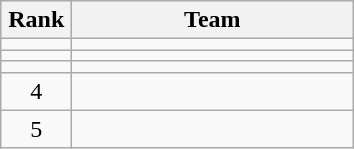<table class="wikitable" style="text-align:center;">
<tr>
<th width=40>Rank</th>
<th width=180>Team</th>
</tr>
<tr>
<td></td>
<td align=left></td>
</tr>
<tr>
<td></td>
<td align=left></td>
</tr>
<tr>
<td></td>
<td align=left></td>
</tr>
<tr>
<td>4</td>
<td align=left></td>
</tr>
<tr>
<td>5</td>
<td align=left></td>
</tr>
</table>
